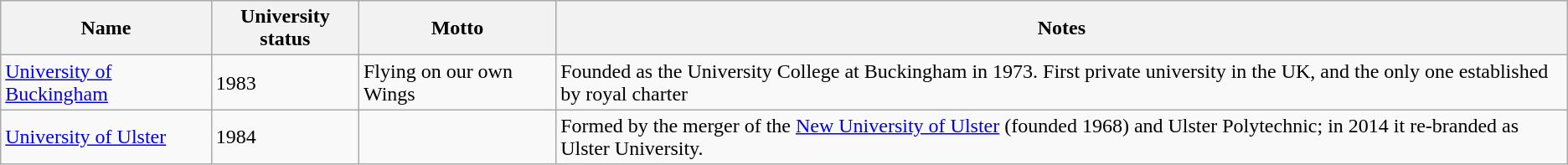<table class="wikitable sortable">
<tr>
<th>Name</th>
<th>University status</th>
<th>Motto</th>
<th>Notes</th>
</tr>
<tr>
<td><a href='#'>University of Buckingham</a></td>
<td>1983</td>
<td>Flying on our own Wings</td>
<td>Founded as the University College at Buckingham in 1973. First private university in the UK, and the only one established by royal charter</td>
</tr>
<tr>
<td><a href='#'>University of Ulster</a></td>
<td>1984</td>
<td></td>
<td>Formed by the merger of the <a href='#'>New University of Ulster</a> (founded 1968) and Ulster Polytechnic; in 2014 it re-branded as Ulster University.</td>
</tr>
</table>
